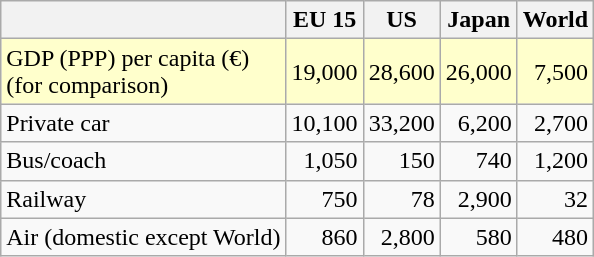<table class="wikitable" style="text-align:right;">
<tr>
<th></th>
<th>EU 15<br></th>
<th>US</th>
<th>Japan</th>
<th>World</th>
</tr>
<tr style="background:#ffffcc;">
<td style="text-align:left;">GDP (PPP) per capita (€)<br>(for comparison)</td>
<td>19,000</td>
<td>28,600</td>
<td>26,000</td>
<td>7,500</td>
</tr>
<tr>
<td style="text-align:left;">Private car</td>
<td>10,100</td>
<td>33,200</td>
<td>6,200</td>
<td>2,700</td>
</tr>
<tr>
<td style="text-align:left;">Bus/coach</td>
<td>1,050</td>
<td>150</td>
<td>740</td>
<td>1,200</td>
</tr>
<tr>
<td style="text-align:left;">Railway</td>
<td>750</td>
<td>78</td>
<td>2,900</td>
<td>32</td>
</tr>
<tr>
<td style="text-align:left;">Air (domestic except World)</td>
<td>860</td>
<td>2,800</td>
<td>580</td>
<td>480</td>
</tr>
</table>
